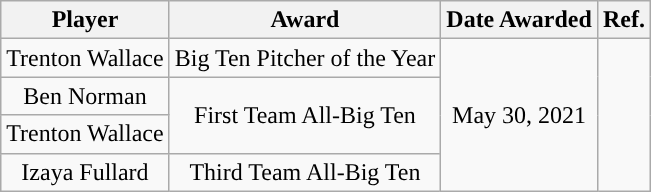<table class="wikitable sortable sortable" style="text-align: center">
<tr align=center>
<th>Player</th>
<th>Award</th>
<th>Date Awarded</th>
<th>Ref.</th>
</tr>
<tr>
<td>Trenton Wallace</td>
<td rowspan="1">Big Ten Pitcher of the Year</td>
<td rowspan="7">May 30, 2021</td>
<td rowspan="7"></td>
</tr>
<tr>
<td>Ben Norman</td>
<td rowspan="2">First Team All-Big Ten</td>
</tr>
<tr>
<td>Trenton Wallace</td>
</tr>
<tr>
<td>Izaya Fullard</td>
<td rowspan="1">Third Team All-Big Ten</td>
</tr>
</table>
